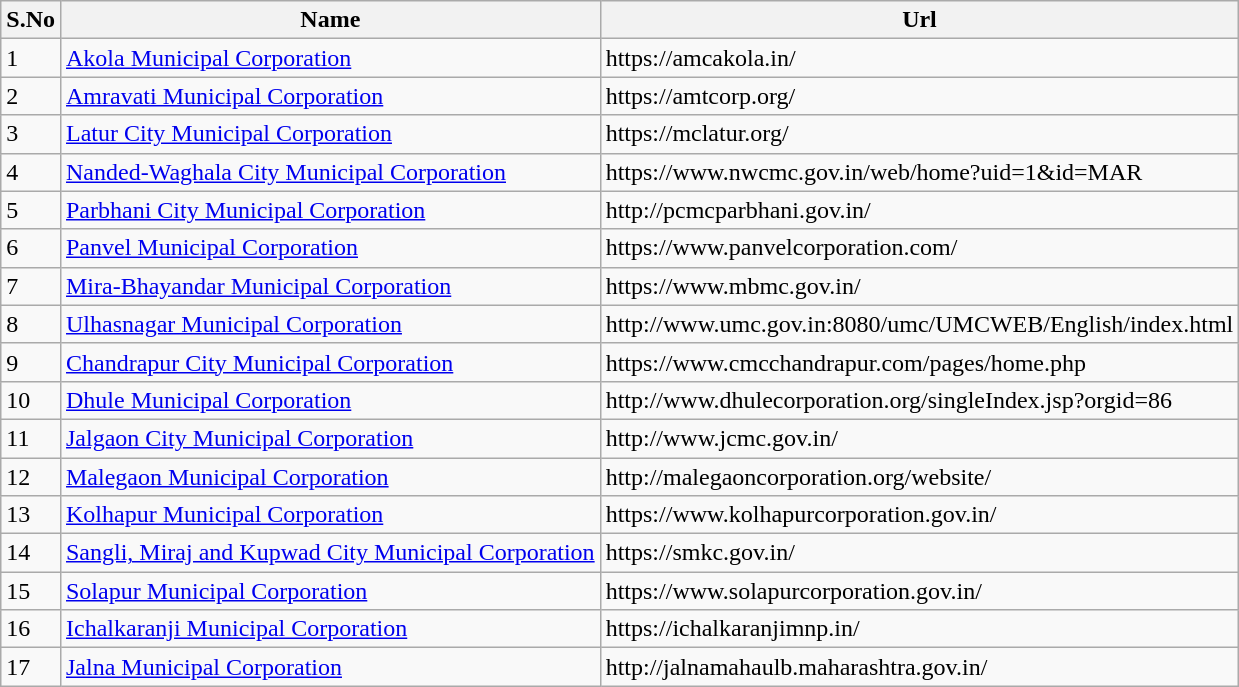<table class="wikitable">
<tr>
<th>S.No</th>
<th>Name</th>
<th>Url</th>
</tr>
<tr>
<td>1</td>
<td><a href='#'>Akola Municipal Corporation</a></td>
<td>https://amcakola.in/</td>
</tr>
<tr>
<td>2</td>
<td><a href='#'>Amravati Municipal Corporation</a></td>
<td>https://amtcorp.org/</td>
</tr>
<tr>
<td>3</td>
<td><a href='#'>Latur City Municipal Corporation</a></td>
<td>https://mclatur.org/</td>
</tr>
<tr>
<td>4</td>
<td><a href='#'>Nanded-Waghala City Municipal Corporation</a></td>
<td>https://www.nwcmc.gov.in/web/home?uid=1&id=MAR</td>
</tr>
<tr>
<td>5</td>
<td><a href='#'>Parbhani City Municipal Corporation</a></td>
<td>http://pcmcparbhani.gov.in/</td>
</tr>
<tr>
<td>6</td>
<td><a href='#'>Panvel Municipal Corporation</a></td>
<td>https://www.panvelcorporation.com/</td>
</tr>
<tr>
<td>7</td>
<td><a href='#'>Mira-Bhayandar Municipal Corporation</a></td>
<td>https://www.mbmc.gov.in/</td>
</tr>
<tr>
<td>8</td>
<td><a href='#'>Ulhasnagar Municipal Corporation</a></td>
<td>http://www.umc.gov.in:8080/umc/UMCWEB/English/index.html</td>
</tr>
<tr>
<td>9</td>
<td><a href='#'>Chandrapur City Municipal Corporation</a></td>
<td>https://www.cmcchandrapur.com/pages/home.php</td>
</tr>
<tr>
<td>10</td>
<td><a href='#'>Dhule Municipal Corporation</a></td>
<td>http://www.dhulecorporation.org/singleIndex.jsp?orgid=86</td>
</tr>
<tr>
<td>11</td>
<td><a href='#'>Jalgaon City Municipal Corporation</a></td>
<td>http://www.jcmc.gov.in/</td>
</tr>
<tr>
<td>12</td>
<td><a href='#'>Malegaon Municipal Corporation</a></td>
<td>http://malegaoncorporation.org/website/</td>
</tr>
<tr>
<td>13</td>
<td><a href='#'>Kolhapur Municipal Corporation</a></td>
<td>https://www.kolhapurcorporation.gov.in/</td>
</tr>
<tr>
<td>14</td>
<td><a href='#'>Sangli, Miraj and Kupwad City Municipal Corporation</a></td>
<td>https://smkc.gov.in/</td>
</tr>
<tr>
<td>15</td>
<td><a href='#'>Solapur Municipal Corporation</a></td>
<td>https://www.solapurcorporation.gov.in/</td>
</tr>
<tr>
<td>16</td>
<td><a href='#'>Ichalkaranji Municipal Corporation</a></td>
<td>https://ichalkaranjimnp.in/</td>
</tr>
<tr>
<td>17</td>
<td><a href='#'>Jalna Municipal Corporation</a></td>
<td>http://jalnamahaulb.maharashtra.gov.in/</td>
</tr>
</table>
